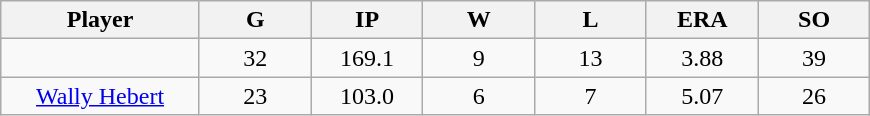<table class="wikitable sortable">
<tr>
<th bgcolor="#DDDDFF" width="16%">Player</th>
<th bgcolor="#DDDDFF" width="9%">G</th>
<th bgcolor="#DDDDFF" width="9%">IP</th>
<th bgcolor="#DDDDFF" width="9%">W</th>
<th bgcolor="#DDDDFF" width="9%">L</th>
<th bgcolor="#DDDDFF" width="9%">ERA</th>
<th bgcolor="#DDDDFF" width="9%">SO</th>
</tr>
<tr align="center">
<td></td>
<td>32</td>
<td>169.1</td>
<td>9</td>
<td>13</td>
<td>3.88</td>
<td>39</td>
</tr>
<tr align="center">
<td><a href='#'>Wally Hebert</a></td>
<td>23</td>
<td>103.0</td>
<td>6</td>
<td>7</td>
<td>5.07</td>
<td>26</td>
</tr>
</table>
